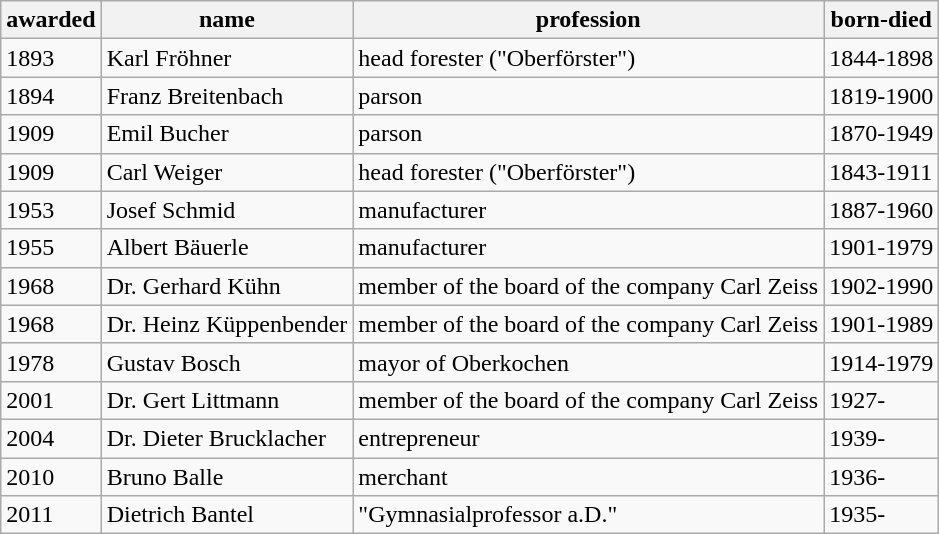<table class="wikitable">
<tr>
<th>awarded</th>
<th>name</th>
<th>profession</th>
<th>born-died</th>
</tr>
<tr ---->
<td>1893</td>
<td>Karl Fröhner</td>
<td>head forester ("Oberförster")</td>
<td>1844-1898</td>
</tr>
<tr ---->
<td>1894</td>
<td>Franz Breitenbach</td>
<td>parson</td>
<td>1819-1900</td>
</tr>
<tr ---->
<td>1909</td>
<td>Emil Bucher</td>
<td>parson</td>
<td>1870-1949</td>
</tr>
<tr ---->
<td>1909</td>
<td>Carl Weiger</td>
<td>head forester ("Oberförster")</td>
<td>1843-1911</td>
</tr>
<tr ---->
<td>1953</td>
<td>Josef Schmid</td>
<td>manufacturer</td>
<td>1887-1960</td>
</tr>
<tr ---->
<td>1955</td>
<td>Albert Bäuerle</td>
<td>manufacturer</td>
<td>1901-1979</td>
</tr>
<tr ---->
<td>1968</td>
<td>Dr. Gerhard Kühn</td>
<td>member of the board of the company Carl Zeiss</td>
<td>1902-1990</td>
</tr>
<tr ---->
<td>1968</td>
<td>Dr. Heinz Küppenbender</td>
<td>member of the board of the company Carl Zeiss</td>
<td>1901-1989</td>
</tr>
<tr ---->
<td>1978</td>
<td>Gustav Bosch</td>
<td>mayor of Oberkochen</td>
<td>1914-1979</td>
</tr>
<tr ---->
<td>2001</td>
<td>Dr. Gert Littmann</td>
<td>member of the board of the company Carl Zeiss</td>
<td>1927-</td>
</tr>
<tr ---->
<td>2004</td>
<td>Dr. Dieter Brucklacher</td>
<td>entrepreneur</td>
<td>1939-</td>
</tr>
<tr ---->
<td>2010</td>
<td>Bruno Balle</td>
<td>merchant</td>
<td>1936-</td>
</tr>
<tr ---->
<td>2011</td>
<td>Dietrich Bantel</td>
<td>"Gymnasialprofessor a.D."</td>
<td>1935-</td>
</tr>
</table>
